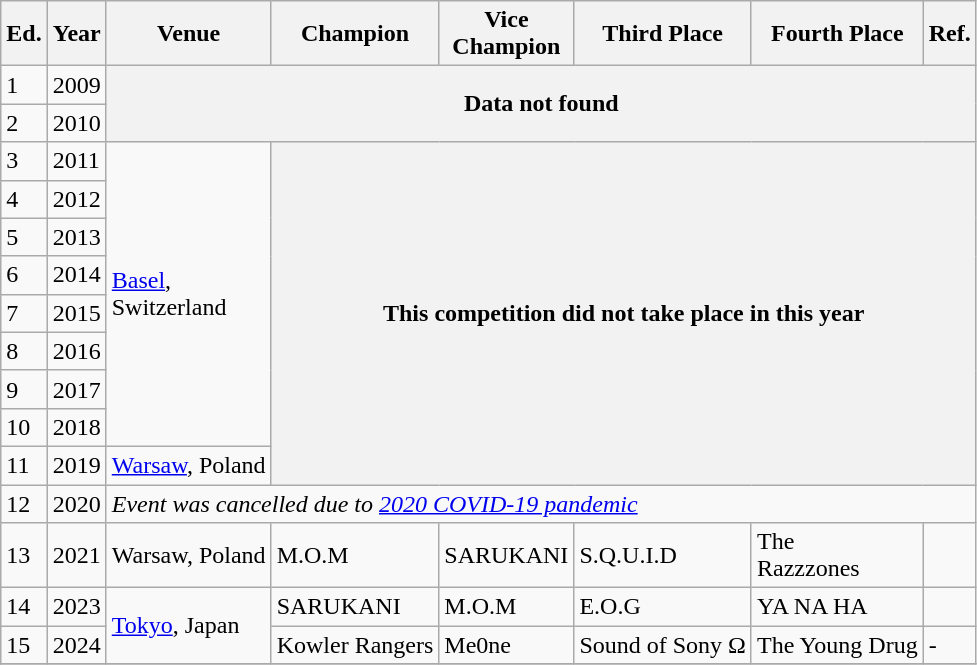<table class="wikitable">
<tr>
<th>Ed.</th>
<th>Year</th>
<th>Venue</th>
<th>Champion</th>
<th>Vice<br>Champion</th>
<th>Third Place</th>
<th>Fourth Place</th>
<th>Ref.</th>
</tr>
<tr>
<td>1</td>
<td>2009</td>
<th colspan="6" rowspan="2">Data not found</th>
</tr>
<tr>
<td>2</td>
<td>2010</td>
</tr>
<tr>
<td>3</td>
<td>2011</td>
<td rowspan="8"><a href='#'>Basel</a>,<br>Switzerland</td>
<th colspan="5" rowspan="9"><strong>This competition did not take place in this year</strong></th>
</tr>
<tr>
<td>4</td>
<td>2012</td>
</tr>
<tr>
<td>5</td>
<td>2013</td>
</tr>
<tr>
<td>6</td>
<td>2014</td>
</tr>
<tr>
<td>7</td>
<td>2015</td>
</tr>
<tr>
<td>8</td>
<td>2016</td>
</tr>
<tr>
<td>9</td>
<td>2017</td>
</tr>
<tr>
<td>10</td>
<td>2018</td>
</tr>
<tr>
<td>11</td>
<td>2019</td>
<td><a href='#'>Warsaw</a>, Poland</td>
</tr>
<tr>
<td>12</td>
<td>2020</td>
<td colspan="6"><em>Event was cancelled due to <a href='#'>2020 COVID-19 pandemic</a></em></td>
</tr>
<tr>
<td>13</td>
<td>2021</td>
<td>Warsaw, Poland</td>
<td>  M.O.M</td>
<td> SARUKANI</td>
<td> S.Q.U.I.D</td>
<td> The<br>Razzzones</td>
<td></td>
</tr>
<tr>
<td>14</td>
<td>2023</td>
<td rowspan="2"><a href='#'>Tokyo</a>, Japan</td>
<td> SARUKANI</td>
<td>  M.O.M</td>
<td> E.O.G</td>
<td> YA NA HA</td>
<td></td>
</tr>
<tr>
<td>15</td>
<td>2024</td>
<td> Kowler Rangers</td>
<td> Me0ne</td>
<td> Sound of Sony Ω</td>
<td> The Young Drug</td>
<td>-</td>
</tr>
<tr>
</tr>
</table>
